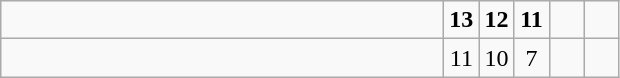<table class="wikitable">
<tr>
<td style="width:18em"></td>
<td align=center style="width:1em"><strong>13</strong></td>
<td align=center style="width:1em"><strong>12</strong></td>
<td align=center style="width:1em"><strong>11</strong></td>
<td align=center style="width:1em"></td>
<td align=center style="width:1em"></td>
</tr>
<tr>
<td style="width:18em"></td>
<td align=center style="width:1em">11</td>
<td align=center style="width:1em">10</td>
<td align=center style="width:1em">7</td>
<td align=center style="width:1em"></td>
<td align=center style="width:1em"></td>
</tr>
</table>
